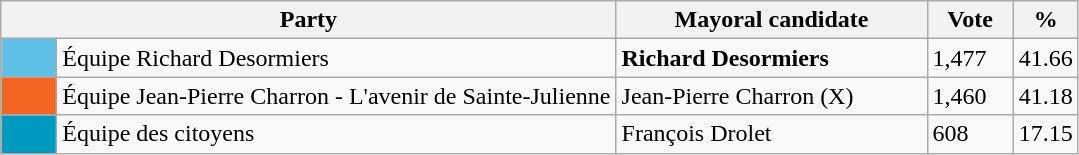<table class="wikitable">
<tr>
<th bgcolor="#DDDDFF" width="230px" colspan="2">Party</th>
<th bgcolor="#DDDDFF" width="200px">Mayoral candidate</th>
<th bgcolor="#DDDDFF" width="50px">Vote</th>
<th bgcolor="#DDDDFF" width="30px">%</th>
</tr>
<tr>
<td bgcolor=#60c0e6 width="30px"> </td>
<td>Équipe Richard Desormiers</td>
<td><strong>Richard Desormiers</strong></td>
<td>1,477</td>
<td>41.66</td>
</tr>
<tr>
<td bgcolor=#F26522 width="30px"> </td>
<td>Équipe Jean-Pierre Charron - L'avenir de Sainte-Julienne</td>
<td>Jean-Pierre Charron (X)</td>
<td>1,460</td>
<td>41.18</td>
</tr>
<tr>
<td bgcolor=#0099bf width="30px"> </td>
<td>Équipe des citoyens</td>
<td>François Drolet</td>
<td>608</td>
<td>17.15</td>
</tr>
</table>
